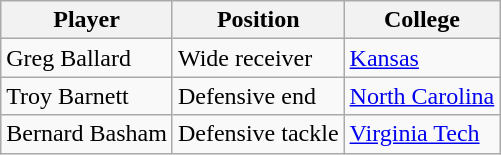<table class="wikitable">
<tr>
<th>Player</th>
<th>Position</th>
<th>College</th>
</tr>
<tr>
<td>Greg Ballard</td>
<td>Wide receiver</td>
<td><a href='#'>Kansas</a></td>
</tr>
<tr>
<td>Troy Barnett</td>
<td>Defensive end</td>
<td><a href='#'>North Carolina</a></td>
</tr>
<tr>
<td>Bernard Basham</td>
<td>Defensive tackle</td>
<td><a href='#'>Virginia Tech</a></td>
</tr>
</table>
